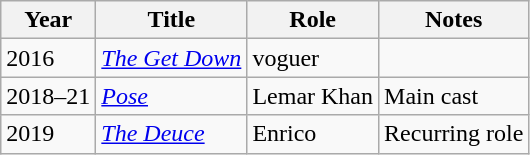<table class="wikitable sortable">
<tr>
<th>Year</th>
<th>Title</th>
<th>Role</th>
<th>Notes</th>
</tr>
<tr>
<td>2016</td>
<td><em><a href='#'>The Get Down</a></em></td>
<td>voguer</td>
<td></td>
</tr>
<tr>
<td>2018–21</td>
<td><em><a href='#'>Pose</a></em></td>
<td>Lemar Khan</td>
<td>Main cast</td>
</tr>
<tr>
<td>2019</td>
<td><em><a href='#'>The Deuce</a></em></td>
<td>Enrico</td>
<td>Recurring role</td>
</tr>
</table>
